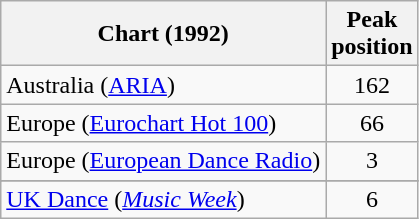<table class="wikitable sortable">
<tr>
<th>Chart (1992)</th>
<th>Peak<br>position</th>
</tr>
<tr>
<td>Australia (<a href='#'>ARIA</a>)</td>
<td align="center">162</td>
</tr>
<tr>
<td>Europe (<a href='#'>Eurochart Hot 100</a>)</td>
<td align="center">66</td>
</tr>
<tr>
<td>Europe (<a href='#'>European Dance Radio</a>)</td>
<td align="center">3</td>
</tr>
<tr>
</tr>
<tr>
</tr>
<tr>
</tr>
<tr>
</tr>
<tr>
<td><a href='#'>UK Dance</a> (<em><a href='#'>Music Week</a></em>)</td>
<td align="center">6</td>
</tr>
</table>
